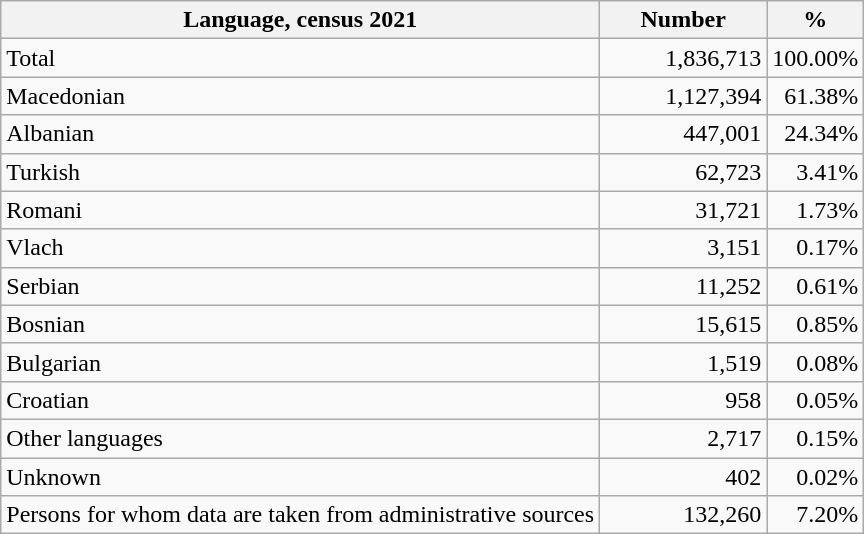<table class="wikitable sortable" style="text-align:right">
<tr>
<th align=left>Language, census 2021</th>
<th>Number</th>
<th>%</th>
</tr>
<tr>
<td align=left>Total</td>
<td>        1,836,713</td>
<td>100.00%</td>
</tr>
<tr>
<td align=left>Macedonian</td>
<td>        1,127,394</td>
<td>61.38%</td>
</tr>
<tr>
<td align=left>Albanian</td>
<td>           447,001</td>
<td>24.34%</td>
</tr>
<tr>
<td align=left>Turkish</td>
<td>              62,723</td>
<td>3.41%</td>
</tr>
<tr>
<td align=left>Romani</td>
<td>              31,721</td>
<td>1.73%</td>
</tr>
<tr>
<td align=left>Vlach</td>
<td>                3,151</td>
<td>0.17%</td>
</tr>
<tr>
<td align=left>Serbian</td>
<td>              11,252</td>
<td>0.61%</td>
</tr>
<tr>
<td align=left>Bosnian</td>
<td>              15,615</td>
<td>0.85%</td>
</tr>
<tr>
<td align=left>Bulgarian</td>
<td>                1,519</td>
<td>0.08%</td>
</tr>
<tr>
<td align=left>Croatian</td>
<td>                    958</td>
<td>0.05%</td>
</tr>
<tr>
<td align=left>Other  languages</td>
<td>                2,717</td>
<td>0.15%</td>
</tr>
<tr>
<td align=left>Unknown</td>
<td>                    402</td>
<td>0.02%</td>
</tr>
<tr>
<td align=left>Persons for whom data are taken from administrative sources </td>
<td>           132,260</td>
<td>7.20%</td>
</tr>
</table>
